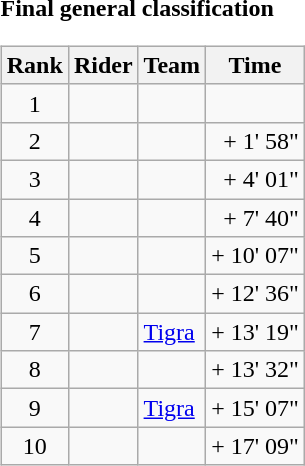<table>
<tr>
<td><strong>Final general classification</strong><br><table class="wikitable">
<tr>
<th scope="col">Rank</th>
<th scope="col">Rider</th>
<th scope="col">Team</th>
<th scope="col">Time</th>
</tr>
<tr>
<td style="text-align:center;">1</td>
<td></td>
<td></td>
<td style="text-align:right;"></td>
</tr>
<tr>
<td style="text-align:center;">2</td>
<td></td>
<td></td>
<td style="text-align:right;">+ 1' 58"</td>
</tr>
<tr>
<td style="text-align:center;">3</td>
<td></td>
<td></td>
<td style="text-align:right;">+ 4' 01"</td>
</tr>
<tr>
<td style="text-align:center;">4</td>
<td></td>
<td></td>
<td style="text-align:right;">+ 7' 40"</td>
</tr>
<tr>
<td style="text-align:center;">5</td>
<td></td>
<td></td>
<td style="text-align:right;">+ 10' 07"</td>
</tr>
<tr>
<td style="text-align:center;">6</td>
<td></td>
<td></td>
<td style="text-align:right;">+ 12' 36"</td>
</tr>
<tr>
<td style="text-align:center;">7</td>
<td></td>
<td><a href='#'>Tigra</a></td>
<td style="text-align:right;">+ 13' 19"</td>
</tr>
<tr>
<td style="text-align:center;">8</td>
<td></td>
<td></td>
<td style="text-align:right;">+ 13' 32"</td>
</tr>
<tr>
<td style="text-align:center;">9</td>
<td></td>
<td><a href='#'>Tigra</a></td>
<td style="text-align:right;">+ 15' 07"</td>
</tr>
<tr>
<td style="text-align:center;">10</td>
<td></td>
<td></td>
<td style="text-align:right;">+ 17' 09"</td>
</tr>
</table>
</td>
</tr>
</table>
